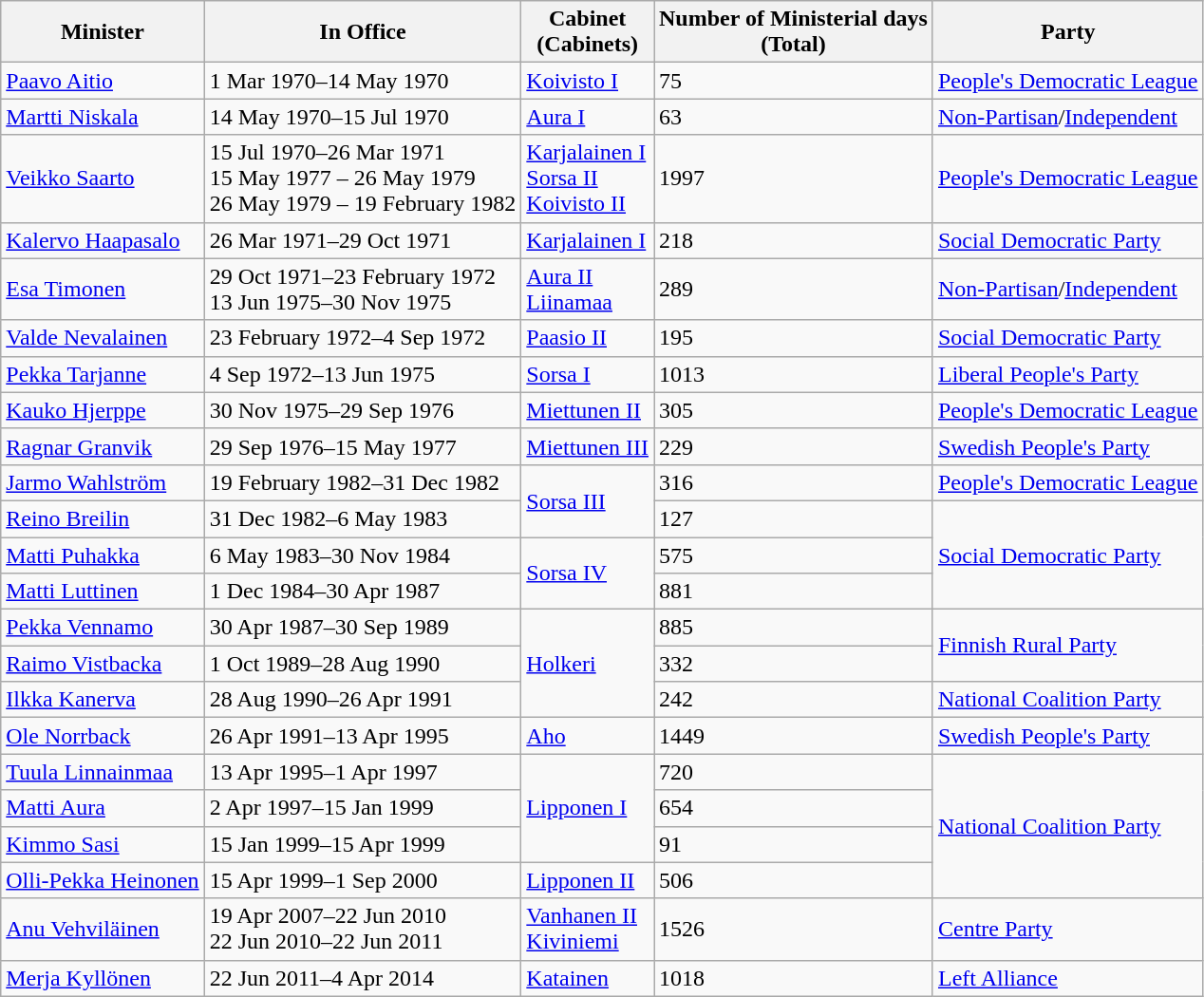<table class="wikitable">
<tr>
<th>Minister</th>
<th>In Office</th>
<th>Cabinet<br>(Cabinets)</th>
<th>Number of Ministerial days <br>(Total)</th>
<th>Party</th>
</tr>
<tr>
<td><a href='#'>Paavo Aitio</a></td>
<td>1  Mar  1970–14 May 1970</td>
<td><a href='#'>Koivisto I</a></td>
<td>75</td>
<td><a href='#'>People's Democratic League</a></td>
</tr>
<tr>
<td><a href='#'>Martti Niskala</a></td>
<td>14 May 1970–15 Jul 1970</td>
<td><a href='#'>Aura I</a></td>
<td>63</td>
<td><a href='#'>Non-Partisan</a>/<a href='#'>Independent</a></td>
</tr>
<tr>
<td><a href='#'>Veikko Saarto</a></td>
<td>15 Jul 1970–26  Mar  1971<br>15 May 1977 – 26 May 1979<br>26 May 1979 – 19  February 1982</td>
<td><a href='#'>Karjalainen I</a><br>  <a href='#'>Sorsa II</a><br><a href='#'>Koivisto II</a></td>
<td>1997</td>
<td><a href='#'>People's Democratic League</a></td>
</tr>
<tr>
<td><a href='#'>Kalervo Haapasalo</a></td>
<td>26  Mar  1971–29 Oct 1971</td>
<td><a href='#'>Karjalainen I</a></td>
<td>218</td>
<td><a href='#'>Social Democratic Party</a></td>
</tr>
<tr>
<td><a href='#'>Esa Timonen</a></td>
<td>29 Oct 1971–23  February 1972<br>13 Jun 1975–30 Nov 1975</td>
<td><a href='#'>Aura II</a><br><a href='#'>Liinamaa</a></td>
<td>289</td>
<td><a href='#'>Non-Partisan</a>/<a href='#'>Independent</a></td>
</tr>
<tr>
<td><a href='#'>Valde Nevalainen</a></td>
<td>23  February 1972–4 Sep 1972</td>
<td><a href='#'>Paasio II</a></td>
<td>195</td>
<td><a href='#'>Social Democratic Party</a></td>
</tr>
<tr>
<td><a href='#'>Pekka Tarjanne</a></td>
<td>4 Sep 1972–13 Jun 1975</td>
<td><a href='#'>Sorsa I</a></td>
<td>1013</td>
<td><a href='#'>Liberal People's Party</a></td>
</tr>
<tr>
<td><a href='#'>Kauko Hjerppe</a></td>
<td>30 Nov 1975–29 Sep 1976</td>
<td><a href='#'>Miettunen II</a></td>
<td>305</td>
<td><a href='#'>People's Democratic League</a></td>
</tr>
<tr>
<td><a href='#'>Ragnar Granvik</a></td>
<td>29 Sep 1976–15 May 1977</td>
<td><a href='#'>Miettunen III</a></td>
<td>229</td>
<td><a href='#'>Swedish People's Party</a></td>
</tr>
<tr>
<td><a href='#'>Jarmo Wahlström</a></td>
<td>19  February 1982–31 Dec 1982</td>
<td rowspan=2><a href='#'>Sorsa III</a></td>
<td>316</td>
<td><a href='#'>People's Democratic League</a></td>
</tr>
<tr>
<td><a href='#'>Reino Breilin</a></td>
<td>31 Dec 1982–6 May 1983</td>
<td>127</td>
<td rowspan=3><a href='#'>Social Democratic Party</a></td>
</tr>
<tr>
<td><a href='#'>Matti Puhakka</a></td>
<td>6 May 1983–30 Nov 1984</td>
<td rowspan=2><a href='#'>Sorsa IV</a></td>
<td>575</td>
</tr>
<tr>
<td><a href='#'>Matti Luttinen</a></td>
<td>1 Dec 1984–30 Apr 1987</td>
<td>881</td>
</tr>
<tr>
<td><a href='#'>Pekka Vennamo</a></td>
<td>30 Apr 1987–30 Sep 1989</td>
<td rowspan=3><a href='#'>Holkeri</a></td>
<td>885</td>
<td rowspan=2><a href='#'>Finnish Rural Party</a></td>
</tr>
<tr>
<td><a href='#'>Raimo Vistbacka</a></td>
<td>1 Oct 1989–28 Aug 1990</td>
<td>332</td>
</tr>
<tr>
<td><a href='#'>Ilkka Kanerva</a></td>
<td>28 Aug 1990–26 Apr 1991</td>
<td>242</td>
<td><a href='#'>National Coalition Party</a></td>
</tr>
<tr>
<td><a href='#'>Ole Norrback</a></td>
<td>26 Apr 1991–13 Apr 1995</td>
<td><a href='#'>Aho</a></td>
<td>1449</td>
<td><a href='#'>Swedish People's Party</a></td>
</tr>
<tr>
<td><a href='#'>Tuula Linnainmaa</a></td>
<td>13 Apr 1995–1 Apr 1997</td>
<td rowspan=3><a href='#'>Lipponen I</a></td>
<td>720</td>
<td rowspan=4><a href='#'>National Coalition Party</a></td>
</tr>
<tr>
<td><a href='#'>Matti Aura</a></td>
<td>2 Apr 1997–15 Jan 1999</td>
<td>654</td>
</tr>
<tr>
<td><a href='#'>Kimmo Sasi</a></td>
<td>15 Jan 1999–15 Apr 1999</td>
<td>91</td>
</tr>
<tr>
<td><a href='#'>Olli-Pekka Heinonen</a></td>
<td>15 Apr 1999–1 Sep 2000</td>
<td><a href='#'>Lipponen II</a></td>
<td>506</td>
</tr>
<tr>
<td><a href='#'>Anu Vehviläinen</a></td>
<td>19 Apr 2007–22 Jun 2010<br>22 Jun 2010–22 Jun 2011</td>
<td><a href='#'>Vanhanen II</a><br><a href='#'>Kiviniemi</a></td>
<td>1526</td>
<td><a href='#'>Centre Party</a></td>
</tr>
<tr>
<td><a href='#'>Merja Kyllönen</a></td>
<td>22 Jun 2011–4 Apr 2014</td>
<td><a href='#'>Katainen</a></td>
<td>1018</td>
<td><a href='#'>Left Alliance</a></td>
</tr>
</table>
